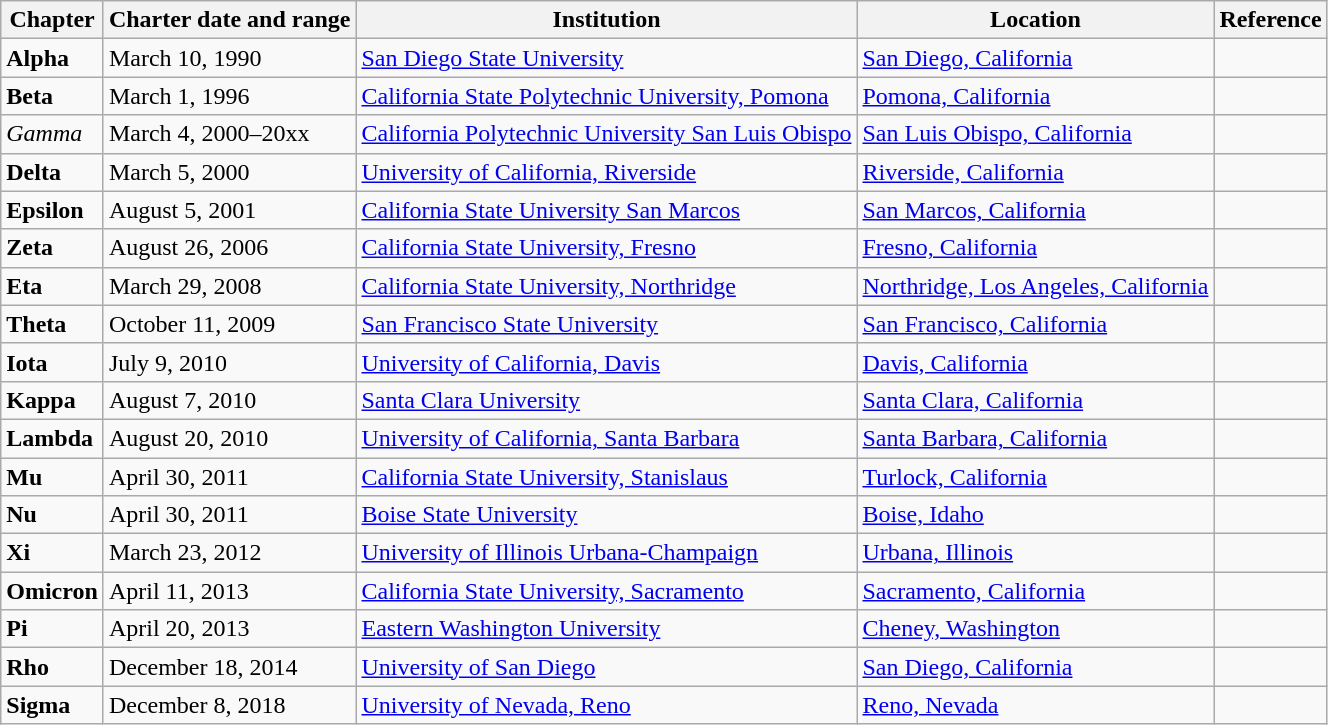<table class="wikitable sortable">
<tr>
<th>Chapter</th>
<th>Charter date and range</th>
<th>Institution</th>
<th>Location</th>
<th>Reference</th>
</tr>
<tr>
<td><strong>Alpha</strong></td>
<td>March 10, 1990</td>
<td><a href='#'>San Diego State University</a></td>
<td><a href='#'>San Diego, California</a></td>
<td></td>
</tr>
<tr>
<td><strong>Beta</strong></td>
<td>March 1, 1996</td>
<td><a href='#'>California State Polytechnic University, Pomona</a></td>
<td><a href='#'>Pomona, California</a></td>
<td></td>
</tr>
<tr>
<td><em>Gamma</em></td>
<td>March 4, 2000–20xx</td>
<td><a href='#'>California Polytechnic University San Luis Obispo</a></td>
<td><a href='#'>San Luis Obispo, California</a></td>
<td></td>
</tr>
<tr>
<td><strong>Delta</strong></td>
<td>March 5, 2000</td>
<td><a href='#'>University of California, Riverside</a></td>
<td><a href='#'>Riverside, California</a></td>
<td></td>
</tr>
<tr>
<td><strong>Epsilon</strong></td>
<td>August 5, 2001</td>
<td><a href='#'>California State University San Marcos</a></td>
<td><a href='#'>San Marcos, California</a></td>
<td></td>
</tr>
<tr>
<td><strong>Zeta</strong></td>
<td>August 26, 2006</td>
<td><a href='#'>California State University, Fresno</a></td>
<td><a href='#'>Fresno, California</a></td>
<td></td>
</tr>
<tr>
<td><strong>Eta</strong></td>
<td>March 29, 2008</td>
<td><a href='#'>California State University, Northridge</a></td>
<td><a href='#'>Northridge, Los Angeles, California</a></td>
<td></td>
</tr>
<tr>
<td><strong>Theta</strong></td>
<td>October 11, 2009</td>
<td><a href='#'>San Francisco State University</a></td>
<td><a href='#'>San Francisco, California</a></td>
<td></td>
</tr>
<tr>
<td><strong>Iota</strong></td>
<td>July 9, 2010</td>
<td><a href='#'>University of California, Davis</a></td>
<td><a href='#'>Davis, California</a></td>
<td></td>
</tr>
<tr>
<td><strong>Kappa</strong></td>
<td>August 7, 2010</td>
<td><a href='#'>Santa Clara University</a></td>
<td><a href='#'>Santa Clara, California</a></td>
<td></td>
</tr>
<tr>
<td><strong>Lambda</strong></td>
<td>August 20, 2010</td>
<td><a href='#'>University of California, Santa Barbara</a></td>
<td><a href='#'>Santa Barbara, California</a></td>
<td></td>
</tr>
<tr>
<td><strong>Mu</strong></td>
<td>April 30, 2011</td>
<td><a href='#'>California State University, Stanislaus</a></td>
<td><a href='#'>Turlock, California</a></td>
<td></td>
</tr>
<tr>
<td><strong>Nu</strong></td>
<td>April 30, 2011</td>
<td><a href='#'>Boise State University</a></td>
<td><a href='#'>Boise, Idaho</a></td>
<td></td>
</tr>
<tr>
<td><strong>Xi</strong></td>
<td>March 23, 2012</td>
<td><a href='#'>University of Illinois Urbana-Champaign</a></td>
<td><a href='#'>Urbana, Illinois</a></td>
<td></td>
</tr>
<tr>
<td><strong>Omicron</strong></td>
<td>April 11, 2013</td>
<td><a href='#'>California State University, Sacramento</a></td>
<td><a href='#'>Sacramento, California</a></td>
<td></td>
</tr>
<tr>
<td><strong>Pi</strong></td>
<td>April 20, 2013</td>
<td><a href='#'>Eastern Washington University</a></td>
<td><a href='#'>Cheney, Washington</a></td>
<td></td>
</tr>
<tr>
<td><strong>Rho</strong></td>
<td>December 18, 2014</td>
<td><a href='#'>University of San Diego</a></td>
<td><a href='#'>San Diego, California</a></td>
<td></td>
</tr>
<tr>
<td><strong>Sigma</strong></td>
<td>December 8, 2018</td>
<td><a href='#'>University of Nevada, Reno</a></td>
<td><a href='#'>Reno, Nevada</a></td>
<td></td>
</tr>
</table>
